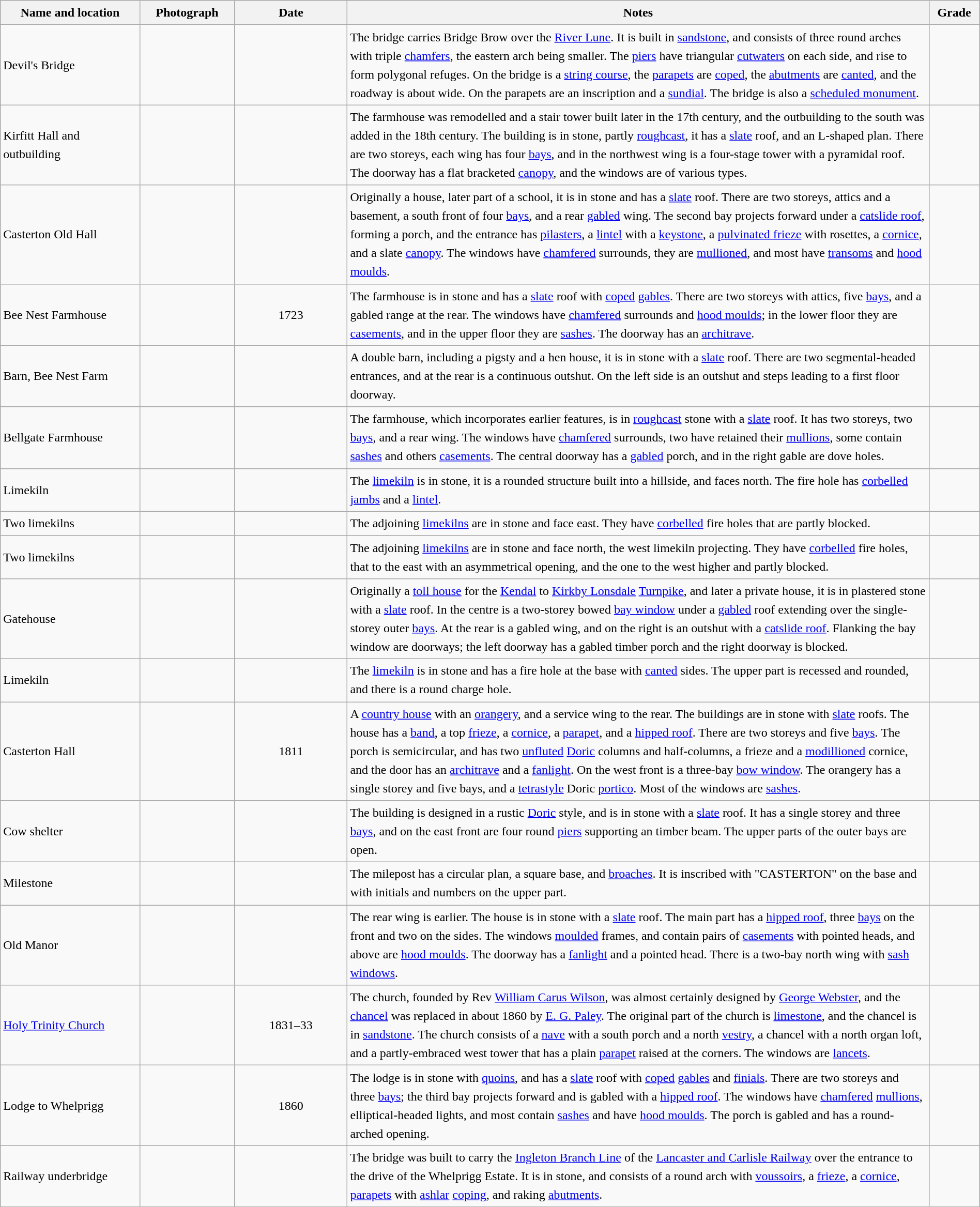<table class="wikitable sortable plainrowheaders" style="width:100%; border:0; text-align:left; line-height:150%;">
<tr>
<th scope="col"  style="width:150px">Name and location</th>
<th scope="col"  style="width:100px" class="unsortable">Photograph</th>
<th scope="col"  style="width:120px">Date</th>
<th scope="col"  style="width:650px" class="unsortable">Notes</th>
<th scope="col"  style="width:50px">Grade</th>
</tr>
<tr>
<td>Devil's Bridge<br><small></small></td>
<td></td>
<td align="center"></td>
<td>The bridge carries Bridge Brow over the <a href='#'>River Lune</a>.  It is built in <a href='#'>sandstone</a>, and consists of three round arches with triple <a href='#'>chamfers</a>, the eastern arch being smaller.  The <a href='#'>piers</a> have triangular <a href='#'>cutwaters</a> on each side, and rise to form polygonal refuges.  On the bridge is a <a href='#'>string course</a>, the <a href='#'>parapets</a> are <a href='#'>coped</a>, the <a href='#'>abutments</a> are <a href='#'>canted</a>, and the roadway is about  wide.  On the parapets are an inscription and a <a href='#'>sundial</a>. The bridge is also a <a href='#'>scheduled monument</a>.</td>
<td align="center" ></td>
</tr>
<tr>
<td>Kirfitt Hall and outbuilding<br><small></small></td>
<td></td>
<td align="center"></td>
<td>The farmhouse was remodelled and a stair tower built later in the 17th century, and the outbuilding to the south was added in the 18th century.  The building is in stone, partly <a href='#'>roughcast</a>, it has a <a href='#'>slate</a> roof, and an L-shaped plan.  There are two storeys, each wing has four <a href='#'>bays</a>, and in the northwest wing is a four-stage tower with a pyramidal roof.  The doorway has a flat bracketed <a href='#'>canopy</a>, and the windows are of various types.</td>
<td align="center" ></td>
</tr>
<tr>
<td>Casterton Old Hall<br><small></small></td>
<td></td>
<td align="center"></td>
<td>Originally a house, later part of a school, it is in stone and has a <a href='#'>slate</a> roof.  There are two storeys, attics and a basement, a south front of four <a href='#'>bays</a>, and a rear <a href='#'>gabled</a> wing.  The second bay projects forward under a <a href='#'>catslide roof</a>, forming a porch, and the entrance has <a href='#'>pilasters</a>, a <a href='#'>lintel</a> with a <a href='#'>keystone</a>, a <a href='#'>pulvinated frieze</a> with rosettes, a <a href='#'>cornice</a>, and a slate <a href='#'>canopy</a>.  The windows have <a href='#'>chamfered</a> surrounds, they are <a href='#'>mullioned</a>, and most have <a href='#'>transoms</a> and <a href='#'>hood moulds</a>.</td>
<td align="center" ></td>
</tr>
<tr>
<td>Bee Nest Farmhouse<br><small></small></td>
<td></td>
<td align="center">1723</td>
<td>The farmhouse is in stone and has a <a href='#'>slate</a> roof with <a href='#'>coped</a> <a href='#'>gables</a>.  There are two storeys with attics, five <a href='#'>bays</a>, and a gabled range at the rear.  The windows have <a href='#'>chamfered</a> surrounds and <a href='#'>hood moulds</a>; in the lower floor they are <a href='#'>casements</a>, and in the upper floor they are <a href='#'>sashes</a>.  The doorway has an <a href='#'>architrave</a>.</td>
<td align="center" ></td>
</tr>
<tr>
<td>Barn, Bee Nest Farm<br><small></small></td>
<td></td>
<td align="center"></td>
<td>A double barn, including a pigsty and a hen house, it is in stone with a <a href='#'>slate</a> roof.  There are two segmental-headed entrances, and at the rear is a continuous outshut.  On the left side is an outshut and steps leading to a first floor doorway.</td>
<td align="center" ></td>
</tr>
<tr>
<td>Bellgate Farmhouse<br><small></small></td>
<td></td>
<td align="center"></td>
<td>The farmhouse, which incorporates earlier features, is in <a href='#'>roughcast</a> stone with a <a href='#'>slate</a> roof.  It has two storeys, two <a href='#'>bays</a>, and a rear wing.  The windows have <a href='#'>chamfered</a> surrounds, two have retained their <a href='#'>mullions</a>, some contain <a href='#'>sashes</a> and others <a href='#'>casements</a>.  The central doorway has a <a href='#'>gabled</a> porch, and in the right gable are dove holes.</td>
<td align="center" ></td>
</tr>
<tr>
<td>Limekiln<br><small></small></td>
<td></td>
<td align="center"></td>
<td>The <a href='#'>limekiln</a> is in stone, it is a rounded structure built into a hillside, and faces north.  The fire hole has <a href='#'>corbelled</a> <a href='#'>jambs</a> and a <a href='#'>lintel</a>.</td>
<td align="center" ></td>
</tr>
<tr>
<td>Two limekilns<br><small></small></td>
<td></td>
<td align="center"></td>
<td>The adjoining <a href='#'>limekilns</a> are in stone and face east.  They have <a href='#'>corbelled</a> fire holes that are partly blocked.</td>
<td align="center" ></td>
</tr>
<tr>
<td>Two limekilns<br><small></small></td>
<td></td>
<td align="center"></td>
<td>The adjoining <a href='#'>limekilns</a> are in stone and face north, the west limekiln projecting.  They have <a href='#'>corbelled</a> fire holes, that to the east with an asymmetrical opening, and the one to the west higher and partly blocked.</td>
<td align="center" ></td>
</tr>
<tr>
<td>Gatehouse<br><small></small></td>
<td></td>
<td align="center"></td>
<td>Originally a <a href='#'>toll house</a> for the <a href='#'>Kendal</a> to <a href='#'>Kirkby Lonsdale</a> <a href='#'>Turnpike</a>, and later a private house, it is in plastered stone with a <a href='#'>slate</a> roof.  In the centre is a two-storey bowed <a href='#'>bay window</a> under a <a href='#'>gabled</a> roof extending over the single-storey outer <a href='#'>bays</a>.  At the rear is a gabled wing, and on the right is an outshut with a <a href='#'>catslide roof</a>.  Flanking the bay window are doorways; the left doorway has a gabled timber porch and the right doorway is blocked.</td>
<td align="center" ></td>
</tr>
<tr>
<td>Limekiln<br><small></small></td>
<td></td>
<td align="center"></td>
<td>The <a href='#'>limekiln</a> is in stone and has a fire hole at the base with <a href='#'>canted</a> sides.  The upper part is recessed and rounded, and there is a round charge hole.</td>
<td align="center" ></td>
</tr>
<tr>
<td>Casterton Hall<br><small></small></td>
<td></td>
<td align="center">1811</td>
<td>A <a href='#'>country house</a> with an <a href='#'>orangery</a>, and a service wing to the rear.  The buildings are in stone with <a href='#'>slate</a> roofs.  The house has a <a href='#'>band</a>, a top <a href='#'>frieze</a>, a <a href='#'>cornice</a>, a <a href='#'>parapet</a>, and a <a href='#'>hipped roof</a>.  There are two storeys and five <a href='#'>bays</a>.  The porch is semicircular, and has two <a href='#'>unfluted</a> <a href='#'>Doric</a> columns and half-columns, a frieze and a <a href='#'>modillioned</a> cornice, and the door has an <a href='#'>architrave</a> and a <a href='#'>fanlight</a>.  On the west front is a three-bay <a href='#'>bow window</a>.  The orangery has a single storey and five bays, and a <a href='#'>tetrastyle</a> Doric <a href='#'>portico</a>.  Most of the windows are <a href='#'>sashes</a>.</td>
<td align="center" ></td>
</tr>
<tr>
<td>Cow shelter<br><small></small></td>
<td></td>
<td align="center"></td>
<td>The building is designed in a rustic <a href='#'>Doric</a> style, and is in stone with a <a href='#'>slate</a> roof.  It has a single storey and three <a href='#'>bays</a>, and on the east front are four round <a href='#'>piers</a> supporting an timber beam.  The upper parts of the outer bays are open.</td>
<td align="center" ></td>
</tr>
<tr>
<td>Milestone<br><small></small></td>
<td></td>
<td align="center"></td>
<td>The milepost has a circular plan, a square base, and <a href='#'>broaches</a>.  It is inscribed with "CASTERTON" on the base and with initials and numbers on the upper part.</td>
<td align="center" ></td>
</tr>
<tr>
<td>Old Manor<br><small></small></td>
<td></td>
<td align="center"></td>
<td>The rear wing is earlier.  The house is in stone with a <a href='#'>slate</a> roof.  The main part has a <a href='#'>hipped roof</a>, three <a href='#'>bays</a> on the front and two on the sides.  The windows <a href='#'>moulded</a> frames, and contain pairs of <a href='#'>casements</a> with pointed heads, and above are <a href='#'>hood moulds</a>.  The doorway has a <a href='#'>fanlight</a> and a pointed head. There is a two-bay north wing with <a href='#'>sash windows</a>.</td>
<td align="center" ></td>
</tr>
<tr>
<td><a href='#'>Holy Trinity Church</a><br><small></small></td>
<td></td>
<td align="center">1831–33</td>
<td>The church, founded by Rev <a href='#'>William Carus Wilson</a>, was almost certainly designed by <a href='#'>George Webster</a>, and the <a href='#'>chancel</a> was replaced in about 1860 by <a href='#'>E. G. Paley</a>.  The original part of the church is <a href='#'>limestone</a>, and the chancel is in <a href='#'>sandstone</a>.  The church consists of a <a href='#'>nave</a> with a south porch and a north <a href='#'>vestry</a>, a chancel with a north organ loft, and a partly-embraced west tower that has a plain <a href='#'>parapet</a> raised at the corners.  The windows are <a href='#'>lancets</a>.</td>
<td align="center" ></td>
</tr>
<tr>
<td>Lodge to Whelprigg<br><small></small></td>
<td></td>
<td align="center">1860</td>
<td>The lodge is in stone with <a href='#'>quoins</a>, and has a <a href='#'>slate</a> roof with <a href='#'>coped</a> <a href='#'>gables</a> and <a href='#'>finials</a>.  There are two storeys and three <a href='#'>bays</a>; the third bay projects forward and is gabled with a <a href='#'>hipped roof</a>.  The windows have <a href='#'>chamfered</a> <a href='#'>mullions</a>, elliptical-headed lights, and most contain <a href='#'>sashes</a> and have <a href='#'>hood moulds</a>.  The porch is gabled and has a round-arched opening.</td>
<td align="center" ></td>
</tr>
<tr>
<td>Railway underbridge<br><small></small></td>
<td></td>
<td align="center"></td>
<td>The bridge was built to carry the <a href='#'>Ingleton Branch Line</a> of the <a href='#'>Lancaster and Carlisle Railway</a> over the entrance to the drive of the Whelprigg Estate.  It is in stone, and consists of a round arch with <a href='#'>voussoirs</a>, a <a href='#'>frieze</a>, a <a href='#'>cornice</a>, <a href='#'>parapets</a> with <a href='#'>ashlar</a> <a href='#'>coping</a>, and raking <a href='#'>abutments</a>.</td>
<td align="center" ></td>
</tr>
<tr>
</tr>
</table>
